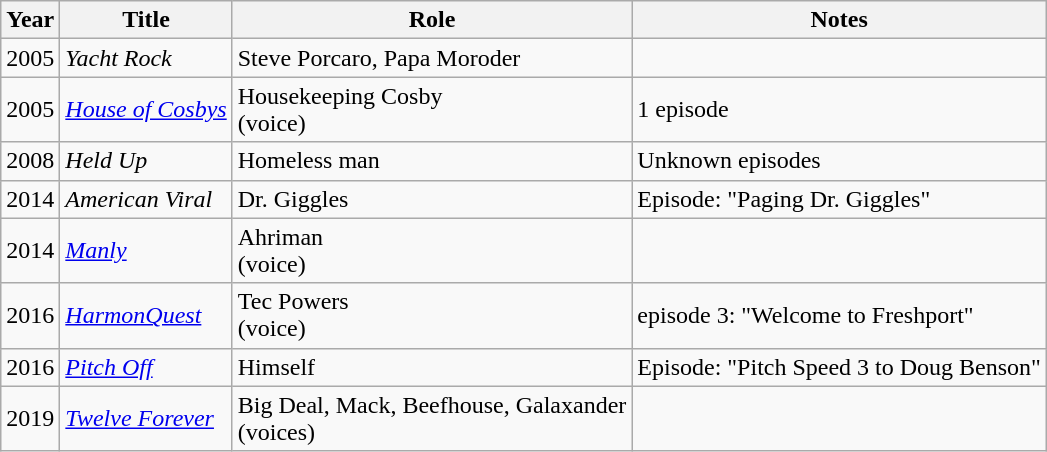<table class="wikitable sortable">
<tr>
<th>Year</th>
<th>Title</th>
<th>Role</th>
<th class="unsortable">Notes</th>
</tr>
<tr>
<td>2005</td>
<td><em>Yacht Rock</em></td>
<td>Steve Porcaro, Papa Moroder</td>
</tr>
<tr>
<td>2005</td>
<td><em><a href='#'>House of Cosbys</a></em></td>
<td>Housekeeping Cosby<br>(voice)</td>
<td>1 episode</td>
</tr>
<tr>
<td>2008</td>
<td><em>Held Up</em></td>
<td>Homeless man</td>
<td>Unknown episodes</td>
</tr>
<tr>
<td>2014</td>
<td><em>American Viral</em></td>
<td>Dr. Giggles</td>
<td>Episode: "Paging Dr. Giggles"</td>
</tr>
<tr>
<td>2014</td>
<td><em><a href='#'>Manly</a></em></td>
<td>Ahriman<br>(voice)</td>
<td></td>
</tr>
<tr>
<td>2016</td>
<td><em><a href='#'>HarmonQuest</a></em></td>
<td>Tec Powers <br>(voice)</td>
<td>episode 3: "Welcome to Freshport"</td>
</tr>
<tr>
<td>2016</td>
<td><em><a href='#'>Pitch Off</a></em></td>
<td>Himself</td>
<td>Episode: "Pitch Speed 3 to Doug Benson"</td>
</tr>
<tr>
<td>2019</td>
<td><em><a href='#'>Twelve Forever</a></em></td>
<td>Big Deal, Mack, Beefhouse, Galaxander <br>(voices)</td>
<td></td>
</tr>
</table>
